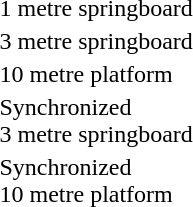<table>
<tr>
<td>1 metre springboard <br></td>
<td><strong></strong></td>
<td></td>
<td></td>
</tr>
<tr>
<td>3 metre springboard <br></td>
<td><strong></strong></td>
<td></td>
<td></td>
</tr>
<tr>
<td>10 metre platform <br></td>
<td><strong></strong></td>
<td></td>
<td></td>
</tr>
<tr>
<td>Synchronized<br>3 metre springboard <br></td>
<td><strong><br></strong></td>
<td><br></td>
<td><br></td>
</tr>
<tr>
<td>Synchronized<br>10 metre platform <br></td>
<td><strong><br></strong></td>
<td><br></td>
<td><br></td>
</tr>
</table>
